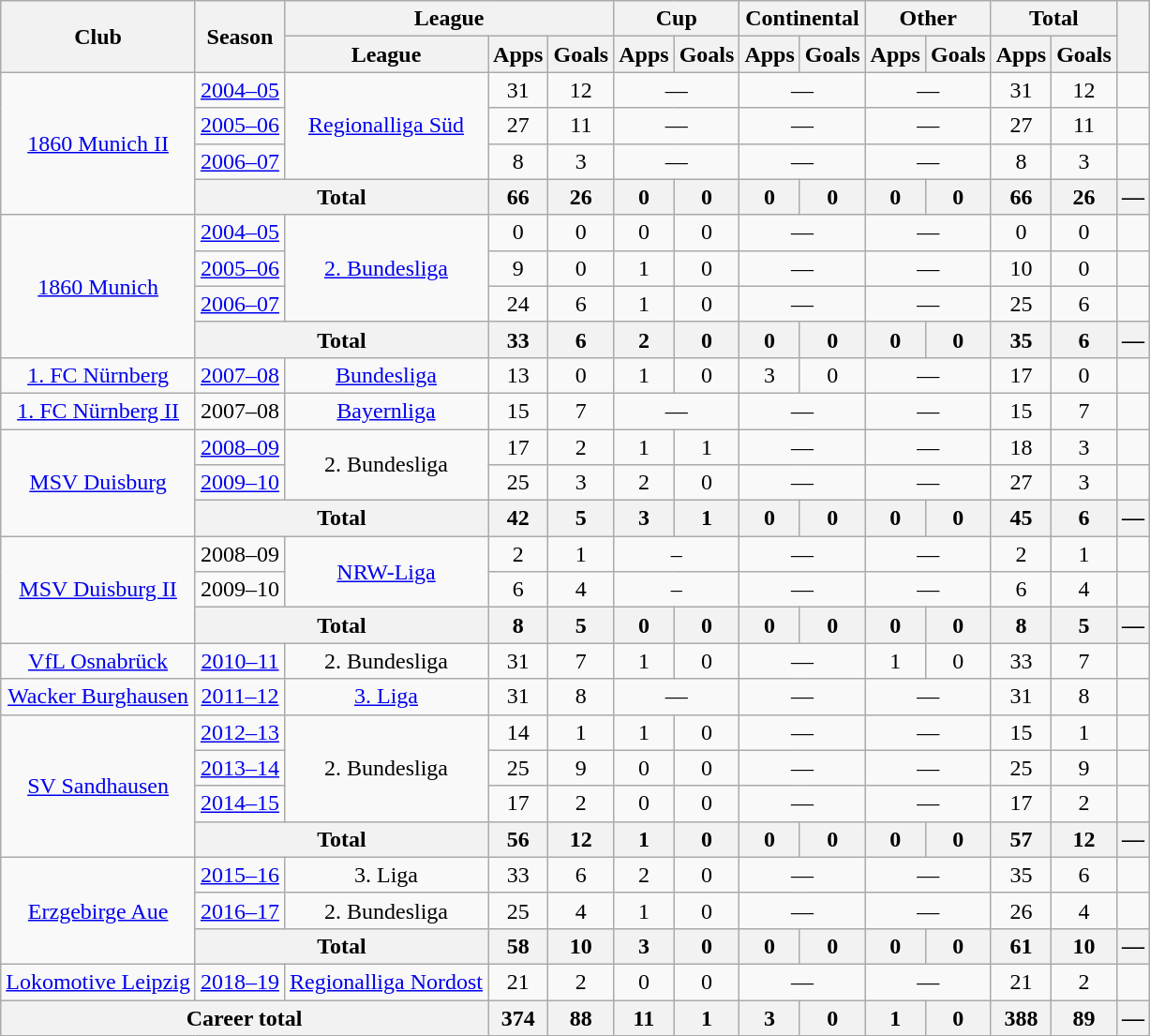<table class="wikitable" style="text-align:center">
<tr>
<th rowspan="2">Club</th>
<th rowspan="2">Season</th>
<th colspan="3">League</th>
<th colspan="2">Cup</th>
<th colspan="2">Continental</th>
<th colspan="2">Other</th>
<th colspan="2">Total</th>
<th rowspan="2"></th>
</tr>
<tr>
<th>League</th>
<th>Apps</th>
<th>Goals</th>
<th>Apps</th>
<th>Goals</th>
<th>Apps</th>
<th>Goals</th>
<th>Apps</th>
<th>Goals</th>
<th>Apps</th>
<th>Goals</th>
</tr>
<tr>
<td rowspan="4"><a href='#'>1860 Munich II</a></td>
<td><a href='#'>2004–05</a></td>
<td rowspan="3"><a href='#'>Regionalliga Süd</a></td>
<td>31</td>
<td>12</td>
<td colspan="2">—</td>
<td colspan="2">—</td>
<td colspan="2">—</td>
<td>31</td>
<td>12</td>
<td></td>
</tr>
<tr>
<td><a href='#'>2005–06</a></td>
<td>27</td>
<td>11</td>
<td colspan="2">—</td>
<td colspan="2">—</td>
<td colspan="2">—</td>
<td>27</td>
<td>11</td>
<td></td>
</tr>
<tr>
<td><a href='#'>2006–07</a></td>
<td>8</td>
<td>3</td>
<td colspan="2">—</td>
<td colspan="2">—</td>
<td colspan="2">—</td>
<td>8</td>
<td>3</td>
<td></td>
</tr>
<tr>
<th colspan="2">Total</th>
<th>66</th>
<th>26</th>
<th>0</th>
<th>0</th>
<th>0</th>
<th>0</th>
<th>0</th>
<th>0</th>
<th>66</th>
<th>26</th>
<th>—</th>
</tr>
<tr>
<td rowspan="4"><a href='#'>1860 Munich</a></td>
<td><a href='#'>2004–05</a></td>
<td rowspan="3"><a href='#'>2. Bundesliga</a></td>
<td>0</td>
<td>0</td>
<td>0</td>
<td>0</td>
<td colspan="2">—</td>
<td colspan="2">—</td>
<td>0</td>
<td>0</td>
<td></td>
</tr>
<tr>
<td><a href='#'>2005–06</a></td>
<td>9</td>
<td>0</td>
<td>1</td>
<td>0</td>
<td colspan="2">—</td>
<td colspan="2">—</td>
<td>10</td>
<td>0</td>
<td></td>
</tr>
<tr>
<td><a href='#'>2006–07</a></td>
<td>24</td>
<td>6</td>
<td>1</td>
<td>0</td>
<td colspan="2">—</td>
<td colspan="2">—</td>
<td>25</td>
<td>6</td>
<td></td>
</tr>
<tr>
<th colspan="2">Total</th>
<th>33</th>
<th>6</th>
<th>2</th>
<th>0</th>
<th>0</th>
<th>0</th>
<th>0</th>
<th>0</th>
<th>35</th>
<th>6</th>
<th>—</th>
</tr>
<tr>
<td><a href='#'>1. FC Nürnberg</a></td>
<td><a href='#'>2007–08</a></td>
<td><a href='#'>Bundesliga</a></td>
<td>13</td>
<td>0</td>
<td>1</td>
<td>0</td>
<td>3</td>
<td>0</td>
<td colspan="2">—</td>
<td>17</td>
<td>0</td>
<td></td>
</tr>
<tr>
<td><a href='#'>1. FC Nürnberg II</a></td>
<td>2007–08</td>
<td><a href='#'>Bayernliga</a></td>
<td>15</td>
<td>7</td>
<td colspan="2">—</td>
<td colspan="2">—</td>
<td colspan="2">—</td>
<td>15</td>
<td>7</td>
<td></td>
</tr>
<tr>
<td rowspan="3"><a href='#'>MSV Duisburg</a></td>
<td><a href='#'>2008–09</a></td>
<td rowspan="2">2. Bundesliga</td>
<td>17</td>
<td>2</td>
<td>1</td>
<td>1</td>
<td colspan="2">—</td>
<td colspan="2">—</td>
<td>18</td>
<td>3</td>
<td></td>
</tr>
<tr>
<td><a href='#'>2009–10</a></td>
<td>25</td>
<td>3</td>
<td>2</td>
<td>0</td>
<td colspan="2">—</td>
<td colspan="2">—</td>
<td>27</td>
<td>3</td>
<td></td>
</tr>
<tr>
<th colspan="2">Total</th>
<th>42</th>
<th>5</th>
<th>3</th>
<th>1</th>
<th>0</th>
<th>0</th>
<th>0</th>
<th>0</th>
<th>45</th>
<th>6</th>
<th>—</th>
</tr>
<tr>
<td rowspan="3"><a href='#'>MSV Duisburg II</a></td>
<td>2008–09</td>
<td rowspan="2"><a href='#'>NRW-Liga</a></td>
<td>2</td>
<td>1</td>
<td colspan="2">–</td>
<td colspan="2">—</td>
<td colspan="2">—</td>
<td>2</td>
<td>1</td>
<td></td>
</tr>
<tr>
<td>2009–10</td>
<td>6</td>
<td>4</td>
<td colspan="2">–</td>
<td colspan="2">—</td>
<td colspan="2">—</td>
<td>6</td>
<td>4</td>
<td></td>
</tr>
<tr>
<th colspan="2">Total</th>
<th>8</th>
<th>5</th>
<th>0</th>
<th>0</th>
<th>0</th>
<th>0</th>
<th>0</th>
<th>0</th>
<th>8</th>
<th>5</th>
<th>—</th>
</tr>
<tr>
<td><a href='#'>VfL Osnabrück</a></td>
<td><a href='#'>2010–11</a></td>
<td>2. Bundesliga</td>
<td>31</td>
<td>7</td>
<td>1</td>
<td>0</td>
<td colspan="2">—</td>
<td>1</td>
<td>0</td>
<td>33</td>
<td>7</td>
<td></td>
</tr>
<tr>
<td><a href='#'>Wacker Burghausen</a></td>
<td><a href='#'>2011–12</a></td>
<td><a href='#'>3. Liga</a></td>
<td>31</td>
<td>8</td>
<td colspan="2">—</td>
<td colspan="2">—</td>
<td colspan="2">—</td>
<td>31</td>
<td>8</td>
<td></td>
</tr>
<tr>
<td rowspan="4"><a href='#'>SV Sandhausen</a></td>
<td><a href='#'>2012–13</a></td>
<td rowspan="3">2. Bundesliga</td>
<td>14</td>
<td>1</td>
<td>1</td>
<td>0</td>
<td colspan="2">—</td>
<td colspan="2">—</td>
<td>15</td>
<td>1</td>
<td></td>
</tr>
<tr>
<td><a href='#'>2013–14</a></td>
<td>25</td>
<td>9</td>
<td>0</td>
<td>0</td>
<td colspan="2">—</td>
<td colspan="2">—</td>
<td>25</td>
<td>9</td>
<td></td>
</tr>
<tr>
<td><a href='#'>2014–15</a></td>
<td>17</td>
<td>2</td>
<td>0</td>
<td>0</td>
<td colspan="2">—</td>
<td colspan="2">—</td>
<td>17</td>
<td>2</td>
<td></td>
</tr>
<tr>
<th colspan="2">Total</th>
<th>56</th>
<th>12</th>
<th>1</th>
<th>0</th>
<th>0</th>
<th>0</th>
<th>0</th>
<th>0</th>
<th>57</th>
<th>12</th>
<th>—</th>
</tr>
<tr>
<td rowspan="3"><a href='#'>Erzgebirge Aue</a></td>
<td><a href='#'>2015–16</a></td>
<td>3. Liga</td>
<td>33</td>
<td>6</td>
<td>2</td>
<td>0</td>
<td colspan="2">—</td>
<td colspan="2">—</td>
<td>35</td>
<td>6</td>
<td></td>
</tr>
<tr>
<td><a href='#'>2016–17</a></td>
<td>2. Bundesliga</td>
<td>25</td>
<td>4</td>
<td>1</td>
<td>0</td>
<td colspan="2">—</td>
<td colspan="2">—</td>
<td>26</td>
<td>4</td>
<td></td>
</tr>
<tr>
<th colspan="2">Total</th>
<th>58</th>
<th>10</th>
<th>3</th>
<th>0</th>
<th>0</th>
<th>0</th>
<th>0</th>
<th>0</th>
<th>61</th>
<th>10</th>
<th>—</th>
</tr>
<tr>
<td><a href='#'>Lokomotive Leipzig</a></td>
<td><a href='#'>2018–19</a></td>
<td><a href='#'>Regionalliga Nordost</a></td>
<td>21</td>
<td>2</td>
<td>0</td>
<td>0</td>
<td colspan="2">—</td>
<td colspan="2">—</td>
<td>21</td>
<td>2</td>
<td></td>
</tr>
<tr>
<th colspan="3">Career total</th>
<th>374</th>
<th>88</th>
<th>11</th>
<th>1</th>
<th>3</th>
<th>0</th>
<th>1</th>
<th>0</th>
<th>388</th>
<th>89</th>
<th>—</th>
</tr>
</table>
